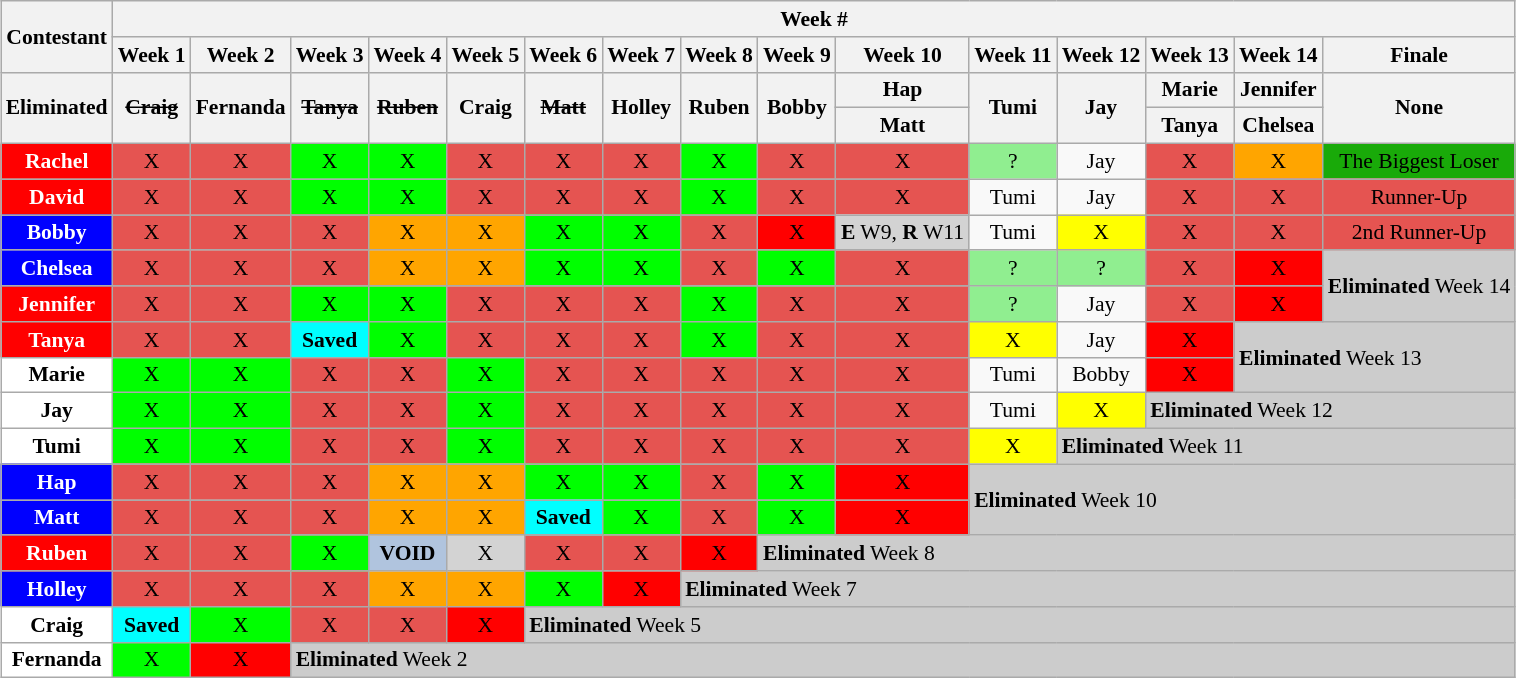<table class="wikitable"  style="margin:auto; text-align:center; font-size:90%; line-height:17px;">
<tr>
<th rowspan="2">Contestant</th>
<th colspan="15">Week #</th>
</tr>
<tr>
<th>Week 1</th>
<th>Week 2</th>
<th>Week 3</th>
<th>Week 4</th>
<th>Week 5</th>
<th>Week 6</th>
<th>Week 7</th>
<th>Week 8</th>
<th>Week 9</th>
<th>Week 10</th>
<th>Week 11</th>
<th>Week 12</th>
<th>Week 13</th>
<th>Week 14</th>
<th>Finale</th>
</tr>
<tr>
<th rowspan="2">Eliminated</th>
<th rowspan="2"><s>Craig</s></th>
<th rowspan="2">Fernanda</th>
<th rowspan="2"><s>Tanya</s></th>
<th rowspan="2"><s>Ruben</s></th>
<th rowspan="2">Craig</th>
<th rowspan="2"><s>Matt</s></th>
<th rowspan="2">Holley</th>
<th rowspan="2">Ruben</th>
<th rowspan="2">Bobby</th>
<th>Hap</th>
<th rowspan="2">Tumi</th>
<th rowspan="2">Jay</th>
<th>Marie</th>
<th>Jennifer</th>
<th rowspan="2">None</th>
</tr>
<tr>
<th>Matt</th>
<th>Tanya</th>
<th>Chelsea</th>
</tr>
<tr>
<td style="background:red;color:white;"><strong>Rachel</strong></td>
<td style="background:#e55451;">X</td>
<td style="background:#e55451;">X</td>
<td style="background:lime;">X</td>
<td style="background:lime;">X</td>
<td style="background:#e55451;">X</td>
<td style="background:#e55451;">X</td>
<td style="background:#e55451;">X</td>
<td style="background:lime;">X</td>
<td style="background:#e55451;">X</td>
<td style="background:#e55451;">X</td>
<td style="background:lightgreen;">?</td>
<td>Jay</td>
<td style="background:#e55451;">X</td>
<td style="background:orange;">X</td>
<td style="background:#19aa09;">The Biggest Loser</td>
</tr>
<tr>
<td style="background:red;color:white;"><strong>David</strong></td>
<td style="background:#e55451;">X</td>
<td style="background:#e55451;">X</td>
<td style="background:lime;">X</td>
<td style="background:lime;">X</td>
<td style="background:#e55451;">X</td>
<td style="background:#e55451;">X</td>
<td style="background:#e55451;">X</td>
<td style="background:lime;">X</td>
<td style="background:#e55451;">X</td>
<td style="background:#e55451;">X</td>
<td>Tumi</td>
<td>Jay</td>
<td style="background:#e55451;">X</td>
<td style="background:#e55451;">X</td>
<td style="background:#e55451;">Runner-Up</td>
</tr>
<tr>
<td style="background:blue;color:white;"><strong>Bobby</strong></td>
<td style="background:#e55451;">X</td>
<td style="background:#e55451;">X</td>
<td style="background:#e55451;">X</td>
<td style="background:orange;">X</td>
<td style="background:orange;">X</td>
<td style="background:lime;">X</td>
<td style="background:lime;">X</td>
<td style="background:#e55451;">X</td>
<td style="background:red;">X</td>
<td style="background:lightgrey; text-align:left;"><strong>E</strong> W9, <strong>R</strong> W11</td>
<td>Tumi</td>
<td style="background:yellow;">X</td>
<td style="background:#e55451;">X</td>
<td style="background:#e55451;">X</td>
<td style="background:#e55451;">2nd Runner-Up</td>
</tr>
<tr>
<td style="background:blue;color:white;"><strong>Chelsea</strong></td>
<td style="background:#e55451;">X</td>
<td style="background:#e55451;">X</td>
<td style="background:#e55451;">X</td>
<td style="background:orange;">X</td>
<td style="background:orange;">X</td>
<td style="background:lime;">X</td>
<td style="background:lime;">X</td>
<td style="background:#e55451;">X</td>
<td style="background:lime;">X</td>
<td style="background:#e55451;">X</td>
<td style="background:lightgreen;">?</td>
<td style="background:lightgreen;">?</td>
<td style="background:#e55451;">X</td>
<td style="background:red;">X</td>
<td rowspan="2" style="background:#ccc; text-align:left;"><strong>Eliminated</strong> Week 14</td>
</tr>
<tr>
<td style="background:red;color:white;"><strong>Jennifer</strong></td>
<td style="background:#e55451;">X</td>
<td style="background:#e55451;">X</td>
<td style="background:lime;">X</td>
<td style="background:lime;">X</td>
<td style="background:#e55451;">X</td>
<td style="background:#e55451;">X</td>
<td style="background:#e55451;">X</td>
<td style="background:lime;">X</td>
<td style="background:#e55451;">X</td>
<td style="background:#e55451;">X</td>
<td style="background:lightgreen;">?</td>
<td>Jay</td>
<td style="background:#e55451;">X</td>
<td style="background:red;">X</td>
</tr>
<tr>
<td style="background:red;color:white;"><strong>Tanya</strong></td>
<td style="background:#e55451;">X</td>
<td style="background:#e55451;">X</td>
<td style="background:cyan;"><strong>Saved</strong></td>
<td style="background:lime;">X</td>
<td style="background:#e55451;">X</td>
<td style="background:#e55451;">X</td>
<td style="background:#e55451;">X</td>
<td style="background:lime;">X</td>
<td style="background:#e55451;">X</td>
<td style="background:#e55451;">X</td>
<td style="background:yellow;">X</td>
<td>Jay</td>
<td style="background:red;">X</td>
<td colspan="2" rowspan="2" style="background:#ccc; text-align:left;"><strong>Eliminated</strong> Week 13</td>
</tr>
<tr>
<td style="background:white;color:black;"><strong>Marie</strong></td>
<td style="background:lime;">X</td>
<td style="background:lime;">X</td>
<td style="background:#e55451;">X</td>
<td style="background:#e55451;">X</td>
<td style="background:lime;">X</td>
<td style="background:#e55451;">X</td>
<td style="background:#e55451;">X</td>
<td style="background:#e55451;">X</td>
<td style="background:#e55451;">X</td>
<td style="background:#e55451;">X</td>
<td>Tumi</td>
<td>Bobby</td>
<td style="background:red;">X</td>
</tr>
<tr>
<td style="background:white;color:black;"><strong>Jay</strong></td>
<td style="background:lime;">X</td>
<td style="background:lime;">X</td>
<td style="background:#e55451;">X</td>
<td style="background:#e55451;">X</td>
<td style="background:lime;">X</td>
<td style="background:#e55451;">X</td>
<td style="background:#e55451;">X</td>
<td style="background:#e55451;">X</td>
<td style="background:#e55451;">X</td>
<td style="background:#e55451;">X</td>
<td>Tumi</td>
<td style="background:yellow;">X</td>
<td colspan="3" style="background:#ccc; text-align:left;"><strong>Eliminated</strong> Week 12</td>
</tr>
<tr>
<td style="background:white;color:black;"><strong>Tumi</strong></td>
<td style="background:lime;">X</td>
<td style="background:lime;">X</td>
<td style="background:#e55451;">X</td>
<td style="background:#e55451;">X</td>
<td style="background:lime;">X</td>
<td style="background:#e55451;">X</td>
<td style="background:#e55451;">X</td>
<td style="background:#e55451;">X</td>
<td style="background:#e55451;">X</td>
<td style="background:#e55451;">X</td>
<td style="background:yellow;">X</td>
<td colspan="4" style="background:#ccc; text-align:left;"><strong>Eliminated</strong> Week 11</td>
</tr>
<tr>
<td style="background:blue;color:white;"><strong>Hap</strong></td>
<td style="background:#e55451;">X</td>
<td style="background:#e55451;">X</td>
<td style="background:#e55451;">X</td>
<td style="background:orange;">X</td>
<td style="background:orange;">X</td>
<td style="background:lime;">X</td>
<td style="background:lime;">X</td>
<td style="background:#e55451;">X</td>
<td style="background:lime;">X</td>
<td style="background:red;">X</td>
<td colspan="5" rowspan="2" style="background:#ccc; text-align:left;"><strong>Eliminated</strong> Week 10</td>
</tr>
<tr>
<td style="background:blue;color:white;"><strong>Matt</strong></td>
<td style="background:#e55451;">X</td>
<td style="background:#e55451;">X</td>
<td style="background:#e55451;">X</td>
<td style="background:orange;">X</td>
<td style="background:orange;">X</td>
<td style="background:cyan;"><strong>Saved</strong></td>
<td style="background:lime;">X</td>
<td style="background:#e55451;">X</td>
<td style="background:lime;">X</td>
<td style="background:red;">X</td>
</tr>
<tr>
<td style="background:red;color:white;"><strong>Ruben</strong></td>
<td style="background:#e55451;">X</td>
<td style="background:#e55451;">X</td>
<td style="background:lime;">X</td>
<td style="background:lightsteelblue"><strong>VOID</strong></td>
<td style="background:lightgrey;">X</td>
<td style="background:#e55451;">X</td>
<td style="background:#e55451;">X</td>
<td style="background:red;">X</td>
<td colspan="7" style="background:#ccc; text-align:left;"><strong>Eliminated</strong> Week 8</td>
</tr>
<tr>
<td style="background:blue;color:white;"><strong>Holley</strong></td>
<td style="background:#e55451;">X</td>
<td style="background:#e55451;">X</td>
<td style="background:#e55451;">X</td>
<td style="background:orange;">X</td>
<td style="background:orange;">X</td>
<td style="background:lime;">X</td>
<td style="background:red;">X</td>
<td colspan="8" style="background:#ccc; text-align:left;"><strong>Eliminated</strong> Week 7</td>
</tr>
<tr>
<td style="background:white;color:black;"><strong>Craig</strong></td>
<td style="background:cyan;"><strong>Saved</strong></td>
<td style="background:lime;">X</td>
<td style="background:#e55451;">X</td>
<td style="background:#e55451;">X</td>
<td style="background:red;">X</td>
<td colspan=10 style="background:#ccc; text-align:left;"><strong>Eliminated</strong> Week 5</td>
</tr>
<tr>
<td style="background:white;color:black;"><strong>Fernanda</strong></td>
<td style="background:lime;">X</td>
<td style="background:red;">X</td>
<td colspan=13 style="background:#ccc; text-align:left;"><strong>Eliminated</strong> Week 2</td>
</tr>
</table>
